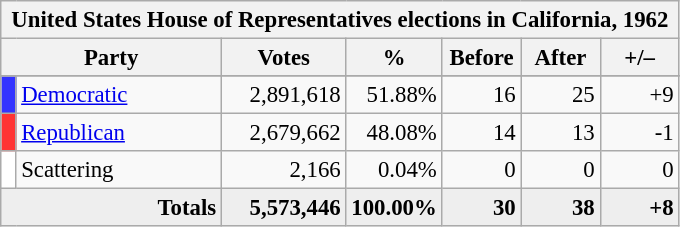<table class="wikitable" style="font-size: 95%;">
<tr>
<th colspan="7">United States House of Representatives elections in California, 1962</th>
</tr>
<tr>
<th colspan=2 style="width: 5em">Party</th>
<th style="width: 5em">Votes</th>
<th style="width: 3em">%</th>
<th style="width: 3em">Before</th>
<th style="width: 3em">After</th>
<th style="width: 3em">+/–</th>
</tr>
<tr>
</tr>
<tr>
<th style="background-color:#3333FF; width: 3px"></th>
<td style="width: 130px"><a href='#'>Democratic</a></td>
<td align="right">2,891,618</td>
<td align="right">51.88%</td>
<td align="right">16</td>
<td align="right">25</td>
<td align="right">+9</td>
</tr>
<tr>
<th style="background-color:#FF3333; width: 3px"></th>
<td style="width: 130px"><a href='#'>Republican</a></td>
<td align="right">2,679,662</td>
<td align="right">48.08%</td>
<td align="right">14</td>
<td align="right">13</td>
<td align="right">-1</td>
</tr>
<tr>
<th style="background-color:#FFFFFF; width: 3px"></th>
<td style="width: 130px">Scattering</td>
<td align="right">2,166</td>
<td align="right">0.04%</td>
<td align="right">0</td>
<td align="right">0</td>
<td align="right">0</td>
</tr>
<tr bgcolor="#EEEEEE">
<td colspan="2" align="right"><strong>Totals</strong></td>
<td align="right"><strong>5,573,446</strong></td>
<td align="right"><strong>100.00%</strong></td>
<td align="right"><strong>30</strong></td>
<td align="right"><strong>38</strong></td>
<td align="right"><strong>+8</strong></td>
</tr>
</table>
